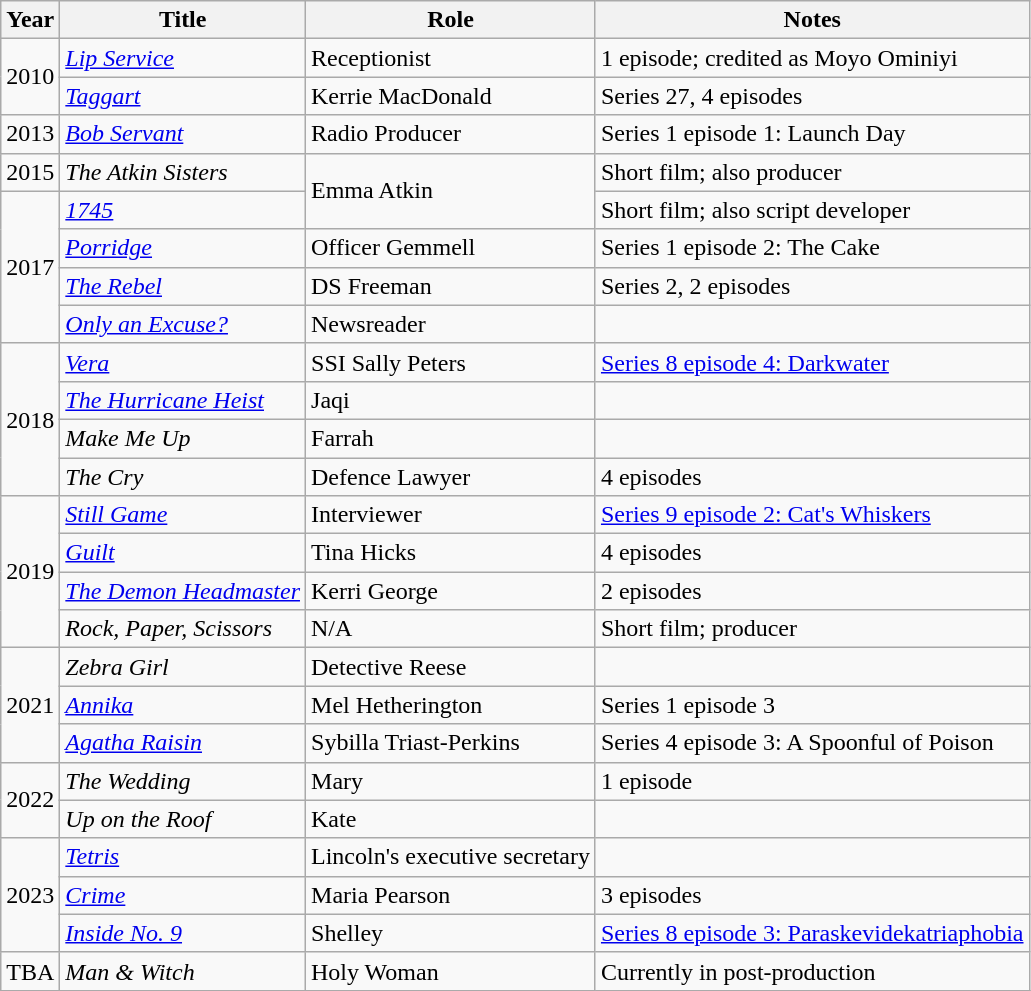<table class="wikitable plainrowheaders sortable">
<tr>
<th scope="col">Year</th>
<th scope="col">Title</th>
<th scope="col">Role</th>
<th class="unsortable">Notes</th>
</tr>
<tr>
<td rowspan="2">2010</td>
<td><em><a href='#'>Lip Service</a></em></td>
<td>Receptionist</td>
<td>1 episode; credited as Moyo Ominiyi</td>
</tr>
<tr>
<td><em><a href='#'>Taggart</a></em></td>
<td>Kerrie MacDonald</td>
<td>Series 27, 4 episodes</td>
</tr>
<tr>
<td>2013</td>
<td><em><a href='#'>Bob Servant</a></em></td>
<td>Radio Producer</td>
<td>Series 1 episode 1: Launch Day</td>
</tr>
<tr>
<td>2015</td>
<td><em>The Atkin Sisters</em></td>
<td rowspan="2">Emma Atkin</td>
<td>Short film; also producer</td>
</tr>
<tr>
<td rowspan="4">2017</td>
<td><em><a href='#'>1745</a></em></td>
<td>Short film; also script developer</td>
</tr>
<tr>
<td><em><a href='#'>Porridge</a></em></td>
<td>Officer Gemmell</td>
<td>Series 1 episode 2: The Cake</td>
</tr>
<tr>
<td><em><a href='#'>The Rebel</a></em></td>
<td>DS Freeman</td>
<td>Series 2, 2 episodes</td>
</tr>
<tr>
<td><em><a href='#'>Only an Excuse?</a></em></td>
<td>Newsreader</td>
<td></td>
</tr>
<tr>
<td rowspan="4">2018</td>
<td><em><a href='#'>Vera</a></em></td>
<td>SSI Sally Peters</td>
<td><a href='#'>Series 8 episode 4: Darkwater</a></td>
</tr>
<tr>
<td><em><a href='#'>The Hurricane Heist</a></em></td>
<td>Jaqi</td>
<td></td>
</tr>
<tr>
<td><em>Make Me Up</em></td>
<td>Farrah</td>
<td></td>
</tr>
<tr>
<td><em>The Cry</em></td>
<td>Defence Lawyer</td>
<td>4 episodes</td>
</tr>
<tr>
<td rowspan="4">2019</td>
<td><em><a href='#'>Still Game</a></em></td>
<td>Interviewer</td>
<td><a href='#'>Series 9 episode 2: Cat's Whiskers</a></td>
</tr>
<tr>
<td><em><a href='#'>Guilt</a></em></td>
<td>Tina Hicks</td>
<td>4 episodes</td>
</tr>
<tr>
<td><em><a href='#'>The Demon Headmaster</a></em></td>
<td>Kerri George</td>
<td>2 episodes</td>
</tr>
<tr>
<td><em>Rock, Paper, Scissors</em></td>
<td>N/A</td>
<td>Short film; producer</td>
</tr>
<tr>
<td rowspan="3">2021</td>
<td><em>Zebra Girl</em></td>
<td>Detective Reese</td>
<td></td>
</tr>
<tr>
<td><em><a href='#'>Annika</a></em></td>
<td>Mel Hetherington</td>
<td>Series 1 episode 3</td>
</tr>
<tr>
<td><em><a href='#'>Agatha Raisin</a></em></td>
<td>Sybilla Triast-Perkins</td>
<td>Series 4 episode 3: A Spoonful of Poison</td>
</tr>
<tr>
<td rowspan="2">2022</td>
<td><em>The Wedding</em></td>
<td>Mary</td>
<td>1 episode</td>
</tr>
<tr>
<td><em>Up on the Roof</em></td>
<td>Kate</td>
<td></td>
</tr>
<tr>
<td rowspan="3">2023</td>
<td><em><a href='#'>Tetris</a></em></td>
<td>Lincoln's executive secretary</td>
<td></td>
</tr>
<tr>
<td><em><a href='#'>Crime</a></em></td>
<td>Maria Pearson</td>
<td>3 episodes</td>
</tr>
<tr>
<td><em><a href='#'>Inside No. 9</a></em></td>
<td>Shelley</td>
<td><a href='#'>Series 8 episode 3: Paraskevidekatriaphobia</a></td>
</tr>
<tr>
<td>TBA</td>
<td><em>Man & Witch</em></td>
<td>Holy Woman</td>
<td>Currently in post-production</td>
</tr>
<tr>
</tr>
</table>
